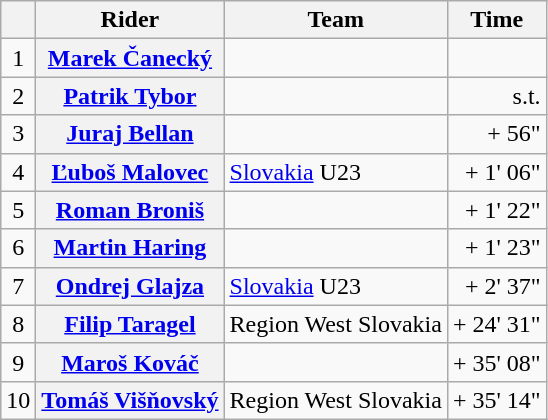<table class="wikitable plainrowheaders">
<tr>
<th></th>
<th>Rider</th>
<th>Team</th>
<th>Time</th>
</tr>
<tr>
<td style="text-align:center;">1</td>
<th scope="row"><a href='#'>Marek Čanecký</a></th>
<td></td>
<td style="text-align:right;"><strong></strong></td>
</tr>
<tr>
<td style="text-align:center;">2</td>
<th scope="row"><a href='#'>Patrik Tybor</a></th>
<td></td>
<td style="text-align:right;">s.t.</td>
</tr>
<tr>
<td style="text-align:center;">3</td>
<th scope="row"><a href='#'>Juraj Bellan</a></th>
<td></td>
<td style="text-align:right;">+ 56"</td>
</tr>
<tr>
<td style="text-align:center;">4</td>
<th scope="row"><a href='#'>Ľuboš Malovec</a></th>
<td><a href='#'>Slovakia</a> U23</td>
<td style="text-align:right;">+ 1' 06"</td>
</tr>
<tr>
<td style="text-align:center;">5</td>
<th scope="row"><a href='#'>Roman Broniš</a></th>
<td></td>
<td style="text-align:right;">+ 1' 22"</td>
</tr>
<tr>
<td style="text-align:center;">6</td>
<th scope="row"><a href='#'>Martin Haring</a></th>
<td></td>
<td style="text-align:right;">+ 1' 23"</td>
</tr>
<tr>
<td style="text-align:center;">7</td>
<th scope="row"><a href='#'>Ondrej Glajza</a></th>
<td><a href='#'>Slovakia</a> U23</td>
<td style="text-align:right;">+ 2' 37"</td>
</tr>
<tr>
<td style="text-align:center;">8</td>
<th scope="row"><a href='#'>Filip Taragel</a></th>
<td>Region West Slovakia</td>
<td style="text-align:right;">+ 24' 31"</td>
</tr>
<tr>
<td style="text-align:center;">9</td>
<th scope="row"><a href='#'>Maroš Kováč</a></th>
<td></td>
<td style="text-align:right;">+ 35' 08"</td>
</tr>
<tr>
<td style="text-align:center;">10</td>
<th scope="row"><a href='#'>Tomáš Višňovský</a></th>
<td>Region West Slovakia</td>
<td style="text-align:right;">+ 35' 14"</td>
</tr>
</table>
